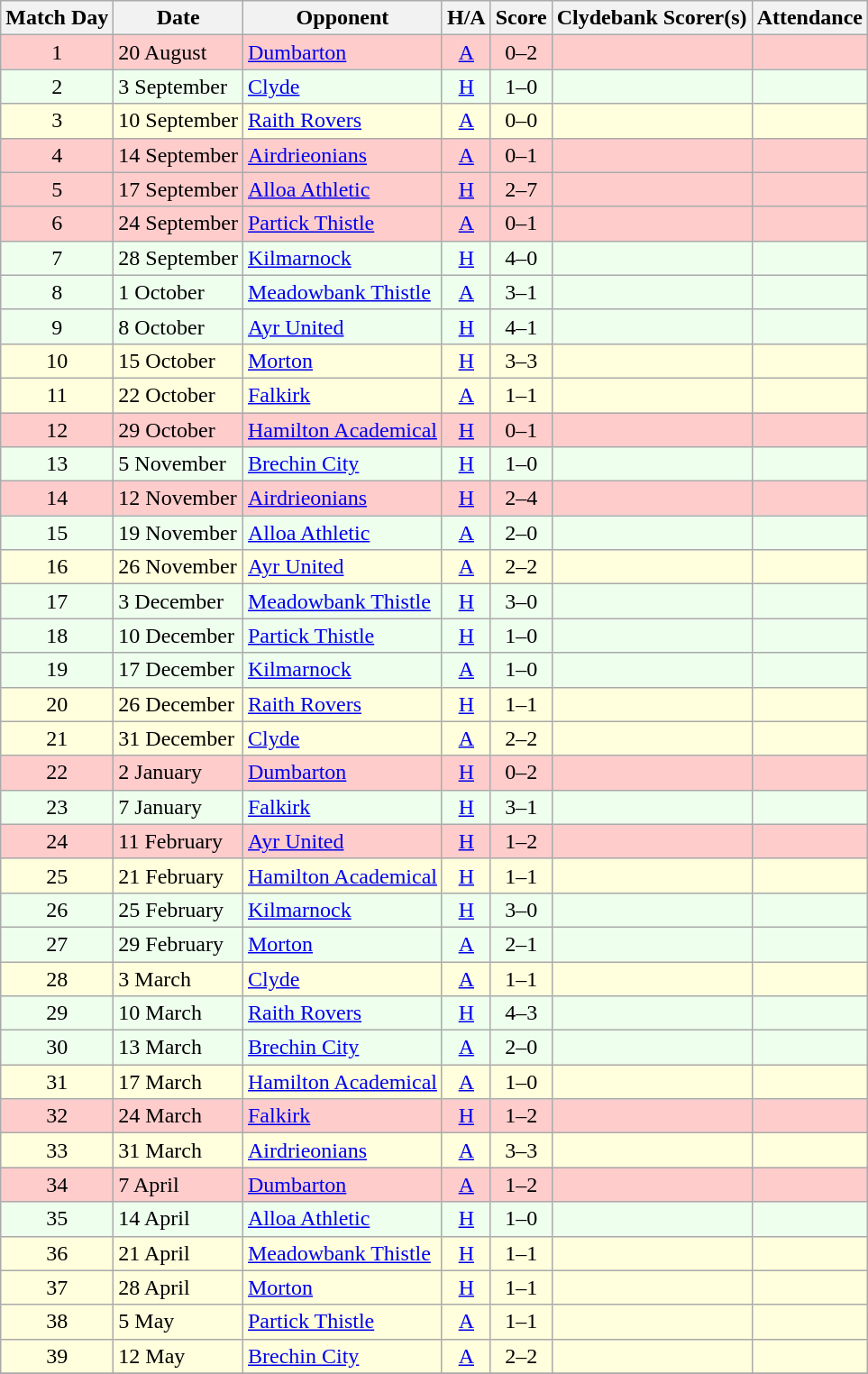<table class="wikitable" style="text-align:center">
<tr>
<th>Match Day</th>
<th>Date</th>
<th>Opponent</th>
<th>H/A</th>
<th>Score</th>
<th>Clydebank Scorer(s)</th>
<th>Attendance</th>
</tr>
<tr bgcolor=#FFCCCC>
<td>1</td>
<td align=left>20 August</td>
<td align=left><a href='#'>Dumbarton</a></td>
<td><a href='#'>A</a></td>
<td>0–2</td>
<td align=left></td>
<td></td>
</tr>
<tr bgcolor=#EEFFEE>
<td>2</td>
<td align=left>3 September</td>
<td align=left><a href='#'>Clyde</a></td>
<td><a href='#'>H</a></td>
<td>1–0</td>
<td align=left></td>
<td></td>
</tr>
<tr bgcolor=#FFFFDD>
<td>3</td>
<td align=left>10 September</td>
<td align=left><a href='#'>Raith Rovers</a></td>
<td><a href='#'>A</a></td>
<td>0–0</td>
<td align=left></td>
<td></td>
</tr>
<tr bgcolor=#FFCCCC>
<td>4</td>
<td align=left>14 September</td>
<td align=left><a href='#'>Airdrieonians</a></td>
<td><a href='#'>A</a></td>
<td>0–1</td>
<td align=left></td>
<td></td>
</tr>
<tr bgcolor=#FFCCCC>
<td>5</td>
<td align=left>17 September</td>
<td align=left><a href='#'>Alloa Athletic</a></td>
<td><a href='#'>H</a></td>
<td>2–7</td>
<td align=left></td>
<td></td>
</tr>
<tr bgcolor=#FFCCCC>
<td>6</td>
<td align=left>24 September</td>
<td align=left><a href='#'>Partick Thistle</a></td>
<td><a href='#'>A</a></td>
<td>0–1</td>
<td align=left></td>
<td></td>
</tr>
<tr bgcolor=#EEFFEE>
<td>7</td>
<td align=left>28 September</td>
<td align=left><a href='#'>Kilmarnock</a></td>
<td><a href='#'>H</a></td>
<td>4–0</td>
<td align=left></td>
<td></td>
</tr>
<tr bgcolor=#EEFFEE>
<td>8</td>
<td align=left>1 October</td>
<td align=left><a href='#'>Meadowbank Thistle</a></td>
<td><a href='#'>A</a></td>
<td>3–1</td>
<td align=left></td>
<td></td>
</tr>
<tr bgcolor=#EEFFEE>
<td>9</td>
<td align=left>8 October</td>
<td align=left><a href='#'>Ayr United</a></td>
<td><a href='#'>H</a></td>
<td>4–1</td>
<td align=left></td>
<td></td>
</tr>
<tr bgcolor=#FFFFDD>
<td>10</td>
<td align=left>15 October</td>
<td align=left><a href='#'>Morton</a></td>
<td><a href='#'>H</a></td>
<td>3–3</td>
<td align=left></td>
<td></td>
</tr>
<tr bgcolor=#FFFFDD>
<td>11</td>
<td align=left>22 October</td>
<td align=left><a href='#'>Falkirk</a></td>
<td><a href='#'>A</a></td>
<td>1–1</td>
<td align=left></td>
<td></td>
</tr>
<tr bgcolor=#FFCCCC>
<td>12</td>
<td align=left>29 October</td>
<td align=left><a href='#'>Hamilton Academical</a></td>
<td><a href='#'>H</a></td>
<td>0–1</td>
<td align=left></td>
<td></td>
</tr>
<tr bgcolor=#EEFFEE>
<td>13</td>
<td align=left>5 November</td>
<td align=left><a href='#'>Brechin City</a></td>
<td><a href='#'>H</a></td>
<td>1–0</td>
<td align=left></td>
<td></td>
</tr>
<tr bgcolor=#FFCCCC>
<td>14</td>
<td align=left>12 November</td>
<td align=left><a href='#'>Airdrieonians</a></td>
<td><a href='#'>H</a></td>
<td>2–4</td>
<td align=left></td>
<td></td>
</tr>
<tr bgcolor=#EEFFEE>
<td>15</td>
<td align=left>19 November</td>
<td align=left><a href='#'>Alloa Athletic</a></td>
<td><a href='#'>A</a></td>
<td>2–0</td>
<td align=left></td>
<td></td>
</tr>
<tr bgcolor=#FFFFDD>
<td>16</td>
<td align=left>26 November</td>
<td align=left><a href='#'>Ayr United</a></td>
<td><a href='#'>A</a></td>
<td>2–2</td>
<td align=left></td>
<td></td>
</tr>
<tr bgcolor=#EEFFEE>
<td>17</td>
<td align=left>3 December</td>
<td align=left><a href='#'>Meadowbank Thistle</a></td>
<td><a href='#'>H</a></td>
<td>3–0</td>
<td align=left></td>
<td></td>
</tr>
<tr bgcolor=#EEFFEE>
<td>18</td>
<td align=left>10 December</td>
<td align=left><a href='#'>Partick Thistle</a></td>
<td><a href='#'>H</a></td>
<td>1–0</td>
<td align=left></td>
<td></td>
</tr>
<tr bgcolor=#EEFFEE>
<td>19</td>
<td align=left>17 December</td>
<td align=left><a href='#'>Kilmarnock</a></td>
<td><a href='#'>A</a></td>
<td>1–0</td>
<td align=left></td>
<td></td>
</tr>
<tr bgcolor=#FFFFDD>
<td>20</td>
<td align=left>26 December</td>
<td align=left><a href='#'>Raith Rovers</a></td>
<td><a href='#'>H</a></td>
<td>1–1</td>
<td align=left></td>
<td></td>
</tr>
<tr bgcolor=#FFFFDD>
<td>21</td>
<td align=left>31 December</td>
<td align=left><a href='#'>Clyde</a></td>
<td><a href='#'>A</a></td>
<td>2–2</td>
<td align=left></td>
<td></td>
</tr>
<tr bgcolor=#FFCCCC>
<td>22</td>
<td align=left>2 January</td>
<td align=left><a href='#'>Dumbarton</a></td>
<td><a href='#'>H</a></td>
<td>0–2</td>
<td align=left></td>
<td></td>
</tr>
<tr bgcolor=#EEFFEE>
<td>23</td>
<td align=left>7 January</td>
<td align=left><a href='#'>Falkirk</a></td>
<td><a href='#'>H</a></td>
<td>3–1</td>
<td align=left></td>
<td></td>
</tr>
<tr bgcolor=#FFCCCC>
<td>24</td>
<td align=left>11 February</td>
<td align=left><a href='#'>Ayr United</a></td>
<td><a href='#'>H</a></td>
<td>1–2</td>
<td align=left></td>
<td></td>
</tr>
<tr bgcolor=#FFFFDD>
<td>25</td>
<td align=left>21 February</td>
<td align=left><a href='#'>Hamilton Academical</a></td>
<td><a href='#'>H</a></td>
<td>1–1</td>
<td align=left></td>
<td></td>
</tr>
<tr bgcolor=#EEFFEE>
<td>26</td>
<td align=left>25 February</td>
<td align=left><a href='#'>Kilmarnock</a></td>
<td><a href='#'>H</a></td>
<td>3–0</td>
<td align=left></td>
<td></td>
</tr>
<tr bgcolor=#EEFFEE>
<td>27</td>
<td align=left>29 February</td>
<td align=left><a href='#'>Morton</a></td>
<td><a href='#'>A</a></td>
<td>2–1</td>
<td align=left></td>
<td></td>
</tr>
<tr bgcolor=#FFFFDD>
<td>28</td>
<td align=left>3 March</td>
<td align=left><a href='#'>Clyde</a></td>
<td><a href='#'>A</a></td>
<td>1–1</td>
<td align=left></td>
<td></td>
</tr>
<tr bgcolor=#EEFFEE>
<td>29</td>
<td align=left>10 March</td>
<td align=left><a href='#'>Raith Rovers</a></td>
<td><a href='#'>H</a></td>
<td>4–3</td>
<td align=left></td>
<td></td>
</tr>
<tr bgcolor=#EEFFEE>
<td>30</td>
<td align=left>13 March</td>
<td align=left><a href='#'>Brechin City</a></td>
<td><a href='#'>A</a></td>
<td>2–0</td>
<td align=left></td>
<td></td>
</tr>
<tr bgcolor=#FFFFDD>
<td>31</td>
<td align=left>17 March</td>
<td align=left><a href='#'>Hamilton Academical</a></td>
<td><a href='#'>A</a></td>
<td>1–0</td>
<td align=left></td>
<td></td>
</tr>
<tr bgcolor=#FFCCCC>
<td>32</td>
<td align=left>24 March</td>
<td align=left><a href='#'>Falkirk</a></td>
<td><a href='#'>H</a></td>
<td>1–2</td>
<td align=left></td>
<td></td>
</tr>
<tr bgcolor=#FFFFDD>
<td>33</td>
<td align=left>31 March</td>
<td align=left><a href='#'>Airdrieonians</a></td>
<td><a href='#'>A</a></td>
<td>3–3</td>
<td align=left></td>
<td></td>
</tr>
<tr bgcolor=#FFCCCC>
<td>34</td>
<td align=left>7 April</td>
<td align=left><a href='#'>Dumbarton</a></td>
<td><a href='#'>A</a></td>
<td>1–2</td>
<td align=left></td>
<td></td>
</tr>
<tr bgcolor=#EEFFEE>
<td>35</td>
<td align=left>14 April</td>
<td align=left><a href='#'>Alloa Athletic</a></td>
<td><a href='#'>H</a></td>
<td>1–0</td>
<td align=left></td>
<td></td>
</tr>
<tr bgcolor=#FFFFDD>
<td>36</td>
<td align=left>21 April</td>
<td align=left><a href='#'>Meadowbank Thistle</a></td>
<td><a href='#'>H</a></td>
<td>1–1</td>
<td align=left></td>
<td></td>
</tr>
<tr bgcolor=#FFFFDD>
<td>37</td>
<td align=left>28 April</td>
<td align=left><a href='#'>Morton</a></td>
<td><a href='#'>H</a></td>
<td>1–1</td>
<td align=left></td>
<td></td>
</tr>
<tr bgcolor=#FFFFDD>
<td>38</td>
<td align=left>5 May</td>
<td align=left><a href='#'>Partick Thistle</a></td>
<td><a href='#'>A</a></td>
<td>1–1</td>
<td align=left></td>
<td></td>
</tr>
<tr bgcolor=#FFFFDD>
<td>39</td>
<td align=left>12 May</td>
<td align=left><a href='#'>Brechin City</a></td>
<td><a href='#'>A</a></td>
<td>2–2</td>
<td align=left></td>
<td></td>
</tr>
<tr>
</tr>
</table>
